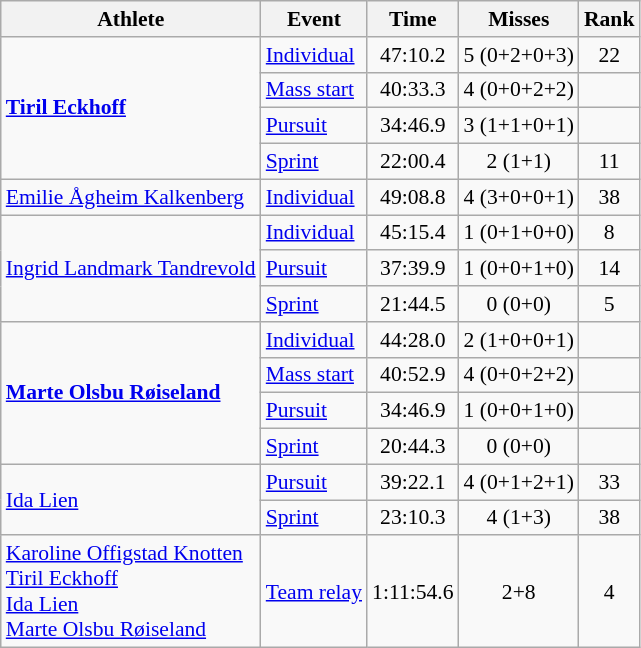<table class="wikitable" style="font-size:90%; text-align:center">
<tr>
<th>Athlete</th>
<th>Event</th>
<th>Time</th>
<th>Misses</th>
<th>Rank</th>
</tr>
<tr>
<td align=left rowspan=4><strong><a href='#'>Tiril Eckhoff</a></strong></td>
<td align=left><a href='#'>Individual</a></td>
<td>47:10.2</td>
<td>5 (0+2+0+3)</td>
<td>22</td>
</tr>
<tr>
<td align=left><a href='#'>Mass start</a></td>
<td>40:33.3</td>
<td>4 (0+0+2+2)</td>
<td></td>
</tr>
<tr>
<td align=left><a href='#'>Pursuit</a></td>
<td>34:46.9</td>
<td>3 (1+1+0+1)</td>
<td></td>
</tr>
<tr>
<td align=left><a href='#'>Sprint</a></td>
<td>22:00.4</td>
<td>2 (1+1)</td>
<td>11</td>
</tr>
<tr>
<td align=left rowspan=1><a href='#'>Emilie Ågheim Kalkenberg</a></td>
<td align=left><a href='#'>Individual</a></td>
<td>49:08.8</td>
<td>4 (3+0+0+1)</td>
<td>38</td>
</tr>
<tr>
<td align=left rowspan=3><a href='#'>Ingrid Landmark Tandrevold</a></td>
<td align=left><a href='#'>Individual</a></td>
<td>45:15.4</td>
<td>1 (0+1+0+0)</td>
<td>8</td>
</tr>
<tr>
<td align=left><a href='#'>Pursuit</a></td>
<td>37:39.9</td>
<td>1 (0+0+1+0)</td>
<td>14</td>
</tr>
<tr>
<td align=left><a href='#'>Sprint</a></td>
<td>21:44.5</td>
<td>0 (0+0)</td>
<td>5</td>
</tr>
<tr>
<td align=left rowspan=4><strong><a href='#'>Marte Olsbu Røiseland</a></strong></td>
<td align=left><a href='#'>Individual</a></td>
<td>44:28.0</td>
<td>2 (1+0+0+1)</td>
<td></td>
</tr>
<tr>
<td align=left><a href='#'>Mass start</a></td>
<td>40:52.9</td>
<td>4 (0+0+2+2)</td>
<td></td>
</tr>
<tr>
<td align=left><a href='#'>Pursuit</a></td>
<td>34:46.9</td>
<td>1 (0+0+1+0)</td>
<td></td>
</tr>
<tr>
<td align=left><a href='#'>Sprint</a></td>
<td>20:44.3</td>
<td>0 (0+0)</td>
<td></td>
</tr>
<tr>
<td align=left rowspan=2><a href='#'>Ida Lien</a></td>
<td align=left><a href='#'>Pursuit</a></td>
<td>39:22.1</td>
<td>4 (0+1+2+1)</td>
<td>33</td>
</tr>
<tr>
<td align=left><a href='#'>Sprint</a></td>
<td>23:10.3</td>
<td>4 (1+3)</td>
<td>38</td>
</tr>
<tr>
<td align=left><a href='#'>Karoline Offigstad Knotten</a> <br> <a href='#'>Tiril Eckhoff</a> <br> <a href='#'>Ida Lien</a> <br> <a href='#'>Marte Olsbu Røiseland</a></td>
<td align=left><a href='#'>Team relay</a></td>
<td>1:11:54.6</td>
<td>2+8</td>
<td>4</td>
</tr>
</table>
